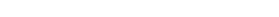<table style="width:22%; text-align:center;">
<tr style="color:white;">
<td style="background:"><strong>15</strong></td>
<td style="background:"><strong>5</strong></td>
<td style="background:"><strong>6</strong></td>
</tr>
</table>
